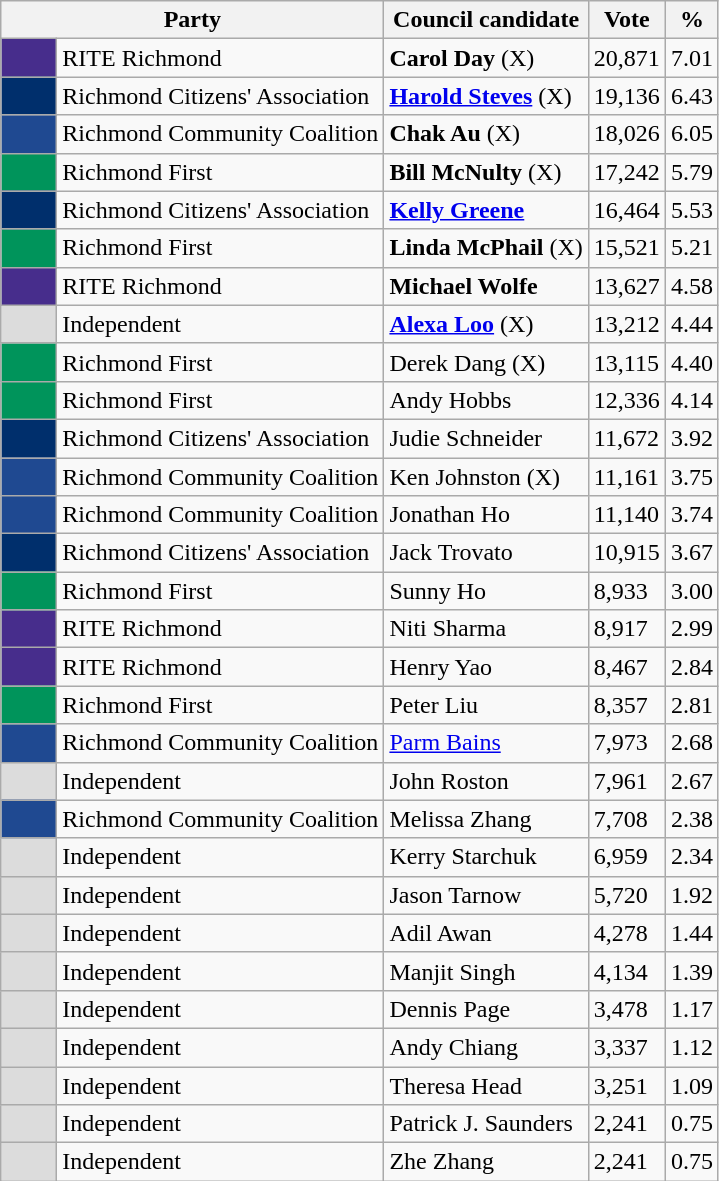<table class="wikitable">
<tr>
<th colspan="2">Party</th>
<th>Council candidate</th>
<th>Vote</th>
<th>%</th>
</tr>
<tr>
<td style="background:#472D8C;" width="30px"> </td>
<td>RITE Richmond</td>
<td><strong>Carol Day</strong> (X)</td>
<td>20,871</td>
<td>7.01</td>
</tr>
<tr>
<td style="background:#002F6C;" width="30px"> </td>
<td>Richmond Citizens' Association</td>
<td><strong><a href='#'>Harold Steves</a></strong> (X)</td>
<td>19,136</td>
<td>6.43</td>
</tr>
<tr>
<td style="background:#1F4991;" width="30px"> </td>
<td>Richmond Community Coalition</td>
<td><strong>Chak Au</strong> (X)</td>
<td>18,026</td>
<td>6.05</td>
</tr>
<tr>
<td style="background:#00945B;" width="30px"> </td>
<td>Richmond First</td>
<td><strong>Bill McNulty</strong> (X)</td>
<td>17,242</td>
<td>5.79</td>
</tr>
<tr>
<td style="background:#002F6C;" width="30px"> </td>
<td>Richmond Citizens' Association</td>
<td><strong><a href='#'>Kelly Greene</a></strong></td>
<td>16,464</td>
<td>5.53</td>
</tr>
<tr>
<td style="background:#00945B;" width="30px"> </td>
<td>Richmond First</td>
<td><strong>Linda McPhail</strong> (X)</td>
<td>15,521</td>
<td>5.21</td>
</tr>
<tr>
<td style="background:#472D8C;" width="30px"> </td>
<td>RITE Richmond</td>
<td><strong>Michael Wolfe</strong></td>
<td>13,627</td>
<td>4.58</td>
</tr>
<tr>
<td style="background:gainsboro" width="30px"> </td>
<td>Independent</td>
<td><strong><a href='#'>Alexa Loo</a></strong> (X)</td>
<td>13,212</td>
<td>4.44</td>
</tr>
<tr>
<td style="background:#00945B;" width="30px"> </td>
<td>Richmond First</td>
<td>Derek Dang (X)</td>
<td>13,115</td>
<td>4.40</td>
</tr>
<tr>
<td style="background:#00945B;" width="30px"> </td>
<td>Richmond First</td>
<td>Andy Hobbs</td>
<td>12,336</td>
<td>4.14</td>
</tr>
<tr>
<td style="background:#002F6C;" width="30px"> </td>
<td>Richmond Citizens' Association</td>
<td>Judie Schneider</td>
<td>11,672</td>
<td>3.92</td>
</tr>
<tr>
<td style="background:#1F4991;" width="30px"> </td>
<td>Richmond Community Coalition</td>
<td>Ken Johnston (X)</td>
<td>11,161</td>
<td>3.75</td>
</tr>
<tr>
<td style="background:#1F4991;" width="30px"> </td>
<td>Richmond Community Coalition</td>
<td>Jonathan Ho</td>
<td>11,140</td>
<td>3.74</td>
</tr>
<tr>
<td style="background:#002F6C;" width="30px"> </td>
<td>Richmond Citizens' Association</td>
<td>Jack Trovato</td>
<td>10,915</td>
<td>3.67</td>
</tr>
<tr>
<td style="background:#00945B;" width="30px"> </td>
<td>Richmond First</td>
<td>Sunny Ho</td>
<td>8,933</td>
<td>3.00</td>
</tr>
<tr>
<td style="background:#472D8C;" width="30px"> </td>
<td>RITE Richmond</td>
<td>Niti Sharma</td>
<td>8,917</td>
<td>2.99</td>
</tr>
<tr>
<td style="background:#472D8C;" width="30px"> </td>
<td>RITE Richmond</td>
<td>Henry Yao</td>
<td>8,467</td>
<td>2.84</td>
</tr>
<tr>
<td style="background:#00945B;" width="30px"> </td>
<td>Richmond First</td>
<td>Peter Liu</td>
<td>8,357</td>
<td>2.81</td>
</tr>
<tr>
<td style="background:#1F4991;" width="30px"> </td>
<td>Richmond Community Coalition</td>
<td><a href='#'>Parm Bains</a></td>
<td>7,973</td>
<td>2.68</td>
</tr>
<tr>
<td style="background:gainsboro" width="30px"> </td>
<td>Independent</td>
<td>John Roston</td>
<td>7,961</td>
<td>2.67</td>
</tr>
<tr>
<td style="background:#1F4991;" width="30px"> </td>
<td>Richmond Community Coalition</td>
<td>Melissa Zhang</td>
<td>7,708</td>
<td>2.38</td>
</tr>
<tr>
<td style="background:gainsboro" width="30px"> </td>
<td>Independent</td>
<td>Kerry Starchuk</td>
<td>6,959</td>
<td>2.34</td>
</tr>
<tr>
<td style="background:gainsboro" width="30px"> </td>
<td>Independent</td>
<td>Jason Tarnow</td>
<td>5,720</td>
<td>1.92</td>
</tr>
<tr>
<td style="background:gainsboro" width="30px"> </td>
<td>Independent</td>
<td>Adil Awan</td>
<td>4,278</td>
<td>1.44</td>
</tr>
<tr>
<td style="background:gainsboro" width="30px"> </td>
<td>Independent</td>
<td>Manjit Singh</td>
<td>4,134</td>
<td>1.39</td>
</tr>
<tr>
<td style="background:gainsboro" width="30px"> </td>
<td>Independent</td>
<td>Dennis Page</td>
<td>3,478</td>
<td>1.17</td>
</tr>
<tr>
<td style="background:gainsboro" width="30px"> </td>
<td>Independent</td>
<td>Andy Chiang</td>
<td>3,337</td>
<td>1.12</td>
</tr>
<tr>
<td style="background:gainsboro" width="30px"> </td>
<td>Independent</td>
<td>Theresa Head</td>
<td>3,251</td>
<td>1.09</td>
</tr>
<tr>
<td style="background:gainsboro" width="30px"> </td>
<td>Independent</td>
<td>Patrick J. Saunders</td>
<td>2,241</td>
<td>0.75</td>
</tr>
<tr>
<td style="background:gainsboro" width="30px"> </td>
<td>Independent</td>
<td>Zhe Zhang</td>
<td>2,241</td>
<td>0.75</td>
</tr>
</table>
